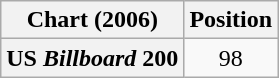<table class="wikitable plainrowheaders" style="text-align:center">
<tr>
<th scope="col">Chart (2006)</th>
<th scope="col">Position</th>
</tr>
<tr>
<th scope="row">US <em>Billboard</em> 200</th>
<td>98</td>
</tr>
</table>
